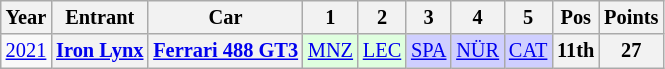<table class="wikitable" style="font-size: 85%; text-align: center">
<tr>
<th>Year</th>
<th>Entrant</th>
<th>Car</th>
<th>1</th>
<th>2</th>
<th>3</th>
<th>4</th>
<th>5</th>
<th>Pos</th>
<th>Points</th>
</tr>
<tr>
<td id=2021><a href='#'>2021</a></td>
<th nowrap><a href='#'>Iron Lynx</a></th>
<th nowrap><a href='#'>Ferrari 488 GT3</a></th>
<td style="background:#DFFFDF;"><a href='#'>MNZ</a><br> </td>
<td style="background:#DFFFDF;"><a href='#'>LEC</a><br> </td>
<td style="background:#cfcfff;"><a href='#'>SPA</a><br> </td>
<td style="background:#cfcfff;"><a href='#'>NÜR</a><br> </td>
<td style="background:#cfcfff;"><a href='#'>CAT</a><br> </td>
<th>11th</th>
<th>27</th>
</tr>
</table>
